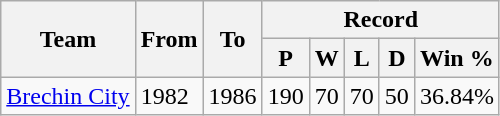<table class="wikitable">
<tr>
<th rowspan="2">Team</th>
<th rowspan="2">From</th>
<th rowspan="2">To</th>
<th colspan="5">Record</th>
</tr>
<tr>
<th>P</th>
<th>W</th>
<th>L</th>
<th>D</th>
<th>Win %</th>
</tr>
<tr>
<td><a href='#'>Brechin City</a></td>
<td>1982</td>
<td>1986</td>
<td>190</td>
<td>70</td>
<td>70</td>
<td>50</td>
<td>36.84%</td>
</tr>
</table>
